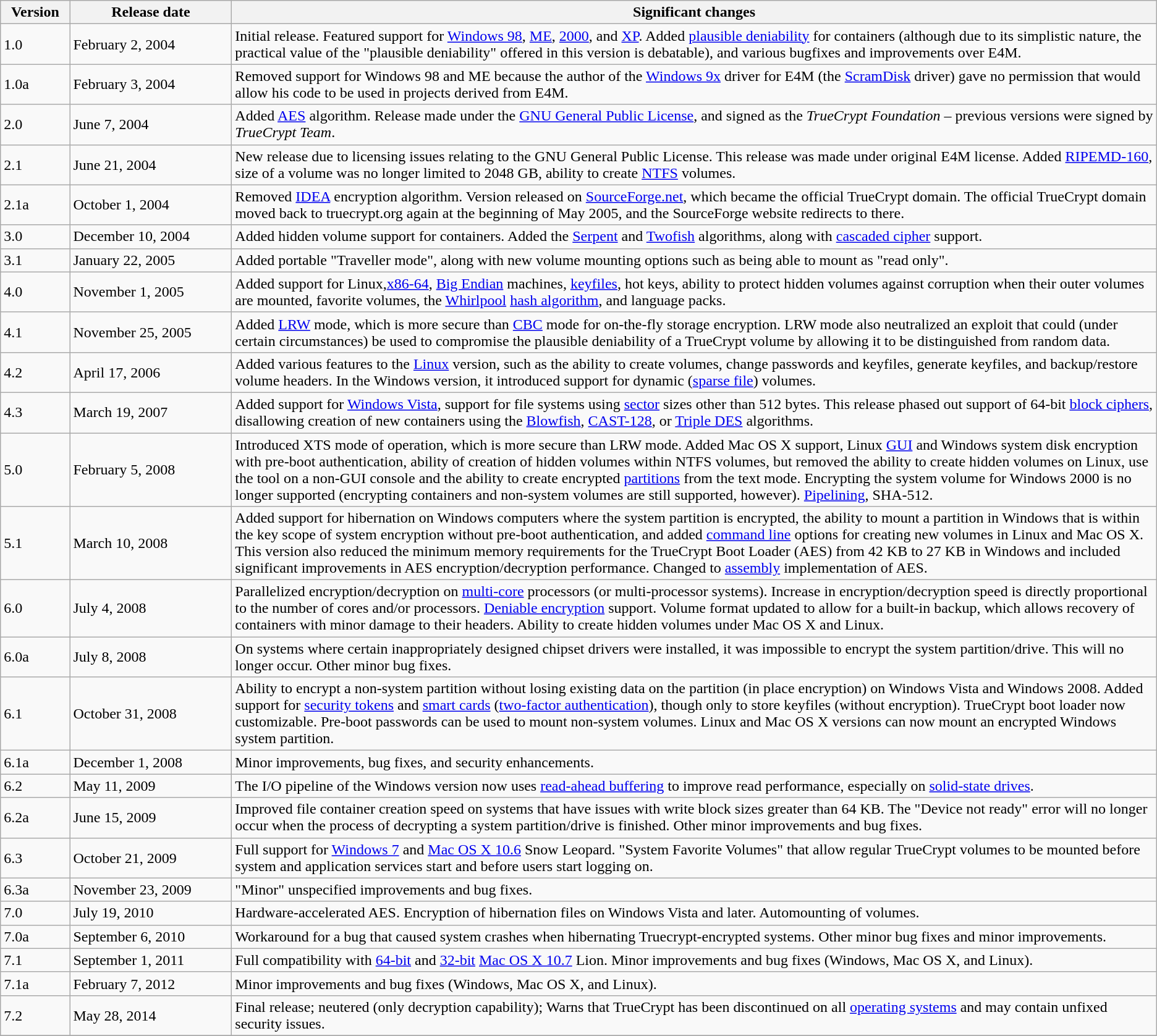<table class="wikitable">
<tr>
<th style="width:6%;">Version</th>
<th style="width:14%;">Release date</th>
<th style="width:80%;">Significant changes</th>
</tr>
<tr>
<td>1.0</td>
<td>February 2, 2004</td>
<td>Initial release. Featured support for <a href='#'>Windows 98</a>, <a href='#'>ME</a>, <a href='#'>2000</a>, and <a href='#'>XP</a>. Added <a href='#'>plausible deniability</a> for containers (although due to its simplistic nature, the practical value of the "plausible deniability" offered in this version is debatable), and various bugfixes and improvements over E4M.</td>
</tr>
<tr>
<td>1.0a</td>
<td>February 3, 2004</td>
<td>Removed support for Windows 98 and ME because the author of the <a href='#'>Windows 9x</a> driver for E4M (the <a href='#'>ScramDisk</a> driver) gave no permission that would allow his code to be used in projects derived from E4M.</td>
</tr>
<tr>
<td>2.0</td>
<td>June 7, 2004</td>
<td>Added <a href='#'>AES</a> algorithm. Release made under the <a href='#'>GNU General Public License</a>, and signed as the <em>TrueCrypt Foundation</em> – previous versions were signed by <em>TrueCrypt Team</em>.</td>
</tr>
<tr>
<td>2.1</td>
<td>June 21, 2004</td>
<td>New release due to licensing issues relating to the GNU General Public License. This release was made under original E4M license. Added <a href='#'>RIPEMD-160</a>, size of a volume was no longer limited to 2048 GB, ability to create <a href='#'>NTFS</a> volumes.</td>
</tr>
<tr>
<td>2.1a</td>
<td>October 1, 2004</td>
<td>Removed <a href='#'>IDEA</a> encryption algorithm. Version released on <a href='#'>SourceForge.net</a>, which became the official TrueCrypt domain. The official TrueCrypt domain moved back to truecrypt.org again at the beginning of May 2005, and the SourceForge website redirects to there.</td>
</tr>
<tr>
<td>3.0</td>
<td>December 10, 2004</td>
<td>Added hidden volume support for containers. Added the <a href='#'>Serpent</a> and <a href='#'>Twofish</a> algorithms, along with <a href='#'>cascaded cipher</a> support.</td>
</tr>
<tr>
<td>3.1</td>
<td>January 22, 2005</td>
<td>Added portable "Traveller mode", along with new volume mounting options such as being able to mount as "read only".</td>
</tr>
<tr>
<td>4.0</td>
<td>November 1, 2005</td>
<td>Added support for Linux,<a href='#'>x86-64</a>, <a href='#'>Big Endian</a> machines, <a href='#'>keyfiles</a>, hot keys, ability to protect hidden volumes against corruption when their outer volumes are mounted, favorite volumes, the <a href='#'>Whirlpool</a> <a href='#'>hash algorithm</a>, and language packs.</td>
</tr>
<tr>
<td>4.1</td>
<td>November 25, 2005</td>
<td>Added <a href='#'>LRW</a> mode, which is more secure than <a href='#'>CBC</a> mode for on-the-fly storage encryption. LRW mode also neutralized an exploit that could (under certain circumstances) be used to compromise the plausible deniability of a TrueCrypt volume by allowing it to be distinguished from random data.</td>
</tr>
<tr>
<td>4.2</td>
<td>April 17, 2006</td>
<td>Added various features to the <a href='#'>Linux</a> version, such as the ability to create volumes, change passwords and keyfiles, generate keyfiles, and backup/restore volume headers. In the Windows version, it introduced support for dynamic (<a href='#'>sparse file</a>) volumes.</td>
</tr>
<tr>
<td>4.3</td>
<td>March 19, 2007</td>
<td>Added support for <a href='#'>Windows Vista</a>, support for file systems using <a href='#'>sector</a> sizes other than 512 bytes. This release phased out support of 64-bit <a href='#'>block ciphers</a>, disallowing creation of new containers using the <a href='#'>Blowfish</a>, <a href='#'>CAST-128</a>, or <a href='#'>Triple DES</a> algorithms.</td>
</tr>
<tr>
<td>5.0</td>
<td>February 5, 2008</td>
<td>Introduced XTS mode of operation, which is more secure than LRW mode. Added Mac OS X support, Linux <a href='#'>GUI</a> and Windows system disk encryption with pre-boot authentication, ability of creation of hidden volumes within NTFS volumes, but removed the ability to create hidden volumes on Linux, use the tool on a non-GUI console and the ability to create encrypted <a href='#'>partitions</a> from the text mode. Encrypting the system volume for Windows 2000 is no longer supported (encrypting containers and non-system volumes are still supported, however). <a href='#'>Pipelining</a>, SHA-512.</td>
</tr>
<tr>
<td>5.1</td>
<td>March 10, 2008</td>
<td>Added support for hibernation on Windows computers where the system partition is encrypted, the ability to mount a partition in Windows that is within the key scope of system encryption without pre-boot authentication, and added <a href='#'>command line</a> options for creating new volumes in Linux and Mac OS X. This version also reduced the minimum memory requirements for the TrueCrypt Boot Loader (AES) from 42 KB to 27 KB in Windows and included significant improvements in AES encryption/decryption performance. Changed to <a href='#'>assembly</a> implementation of AES.</td>
</tr>
<tr>
<td>6.0</td>
<td>July 4, 2008</td>
<td>Parallelized encryption/decryption on <a href='#'>multi-core</a> processors (or multi-processor systems). Increase in encryption/decryption speed is directly proportional to the number of cores and/or processors. <a href='#'>Deniable encryption</a> support. Volume format updated to allow for a built-in backup, which allows recovery of containers with minor damage to their headers. Ability to create hidden volumes under Mac OS X and Linux.</td>
</tr>
<tr>
<td>6.0a</td>
<td>July 8, 2008</td>
<td>On systems where certain inappropriately designed chipset drivers were installed, it was impossible to encrypt the system partition/drive. This will no longer occur. Other minor bug fixes.</td>
</tr>
<tr>
<td>6.1</td>
<td>October 31, 2008</td>
<td>Ability to encrypt a non-system partition without losing existing data on the partition (in place encryption) on Windows Vista and Windows 2008. Added support for <a href='#'>security tokens</a> and <a href='#'>smart cards</a> (<a href='#'>two-factor authentication</a>), though only to store keyfiles (without encryption). TrueCrypt boot loader now customizable. Pre-boot passwords can be used to mount non-system volumes. Linux and Mac OS X versions can now mount an encrypted Windows system partition.</td>
</tr>
<tr>
<td>6.1a</td>
<td>December 1, 2008</td>
<td>Minor improvements, bug fixes, and security enhancements.</td>
</tr>
<tr>
<td>6.2</td>
<td>May 11, 2009</td>
<td>The I/O pipeline of the Windows version now uses <a href='#'>read-ahead buffering</a> to improve read performance, especially on <a href='#'>solid-state drives</a>.</td>
</tr>
<tr>
<td>6.2a</td>
<td>June 15, 2009</td>
<td>Improved file container creation speed on systems that have issues with write block sizes greater than 64 KB. The "Device not ready" error will no longer occur when the process of decrypting a system partition/drive is finished. Other minor improvements and bug fixes.</td>
</tr>
<tr>
<td>6.3</td>
<td>October 21, 2009</td>
<td>Full support for <a href='#'>Windows 7</a> and <a href='#'>Mac OS X 10.6</a> Snow Leopard. "System Favorite Volumes" that allow regular TrueCrypt volumes to be mounted before system and application services start and before users start logging on.</td>
</tr>
<tr>
<td>6.3a</td>
<td>November 23, 2009</td>
<td>"Minor" unspecified improvements and bug fixes.</td>
</tr>
<tr>
<td>7.0</td>
<td>July 19, 2010</td>
<td>Hardware-accelerated AES. Encryption of hibernation files on Windows Vista and later. Automounting of volumes.</td>
</tr>
<tr>
<td>7.0a</td>
<td>September 6, 2010</td>
<td>Workaround for a bug that caused system crashes when hibernating Truecrypt-encrypted systems. Other minor bug fixes and minor improvements.</td>
</tr>
<tr>
<td>7.1</td>
<td>September 1, 2011</td>
<td>Full compatibility with <a href='#'>64-bit</a> and <a href='#'>32-bit</a> <a href='#'>Mac OS X 10.7</a> Lion. Minor improvements and bug fixes  (Windows, Mac OS X, and Linux).</td>
</tr>
<tr>
<td>7.1a</td>
<td>February 7, 2012</td>
<td>Minor improvements and bug fixes  (Windows, Mac OS X, and Linux).</td>
</tr>
<tr>
<td>7.2</td>
<td>May 28, 2014</td>
<td>Final release; neutered (only decryption capability); Warns that TrueCrypt has been discontinued on all <a href='#'>operating systems</a> and may contain unfixed security issues.</td>
</tr>
<tr>
</tr>
</table>
